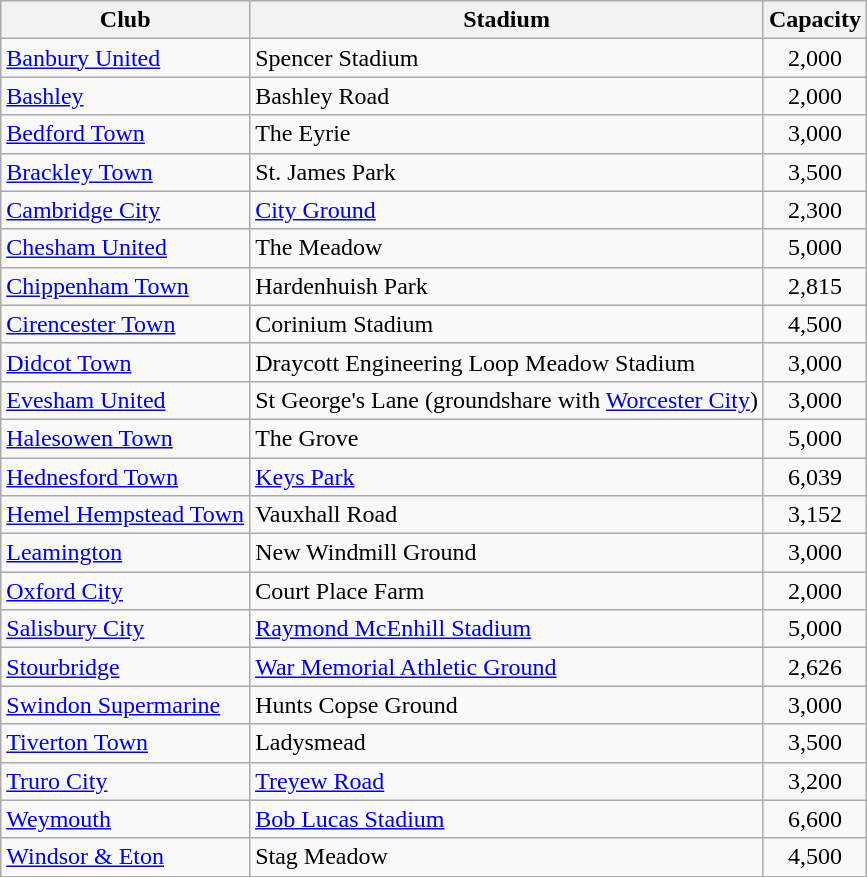<table class="wikitable sortable">
<tr>
<th>Club</th>
<th>Stadium</th>
<th>Capacity</th>
</tr>
<tr>
<td><a href='#'>Banbury United</a></td>
<td>Spencer Stadium</td>
<td align="center">2,000</td>
</tr>
<tr>
<td><a href='#'>Bashley</a></td>
<td>Bashley Road</td>
<td align="center">2,000</td>
</tr>
<tr>
<td><a href='#'>Bedford Town</a></td>
<td>The Eyrie</td>
<td align="center">3,000</td>
</tr>
<tr>
<td><a href='#'>Brackley Town</a></td>
<td>St. James Park</td>
<td align="center">3,500</td>
</tr>
<tr>
<td><a href='#'>Cambridge City</a></td>
<td><a href='#'>City Ground</a></td>
<td align="center">2,300</td>
</tr>
<tr>
<td><a href='#'>Chesham United</a></td>
<td>The Meadow</td>
<td align="center">5,000</td>
</tr>
<tr>
<td><a href='#'>Chippenham Town</a></td>
<td>Hardenhuish Park</td>
<td align="center">2,815</td>
</tr>
<tr>
<td><a href='#'>Cirencester Town</a></td>
<td>Corinium Stadium</td>
<td align="center">4,500</td>
</tr>
<tr>
<td><a href='#'>Didcot Town</a></td>
<td>Draycott Engineering Loop Meadow Stadium</td>
<td align="center">3,000</td>
</tr>
<tr>
<td><a href='#'>Evesham United</a></td>
<td>St George's Lane (groundshare with <a href='#'>Worcester City</a>)</td>
<td align="center">3,000</td>
</tr>
<tr>
<td><a href='#'>Halesowen Town</a></td>
<td>The Grove</td>
<td align="center">5,000</td>
</tr>
<tr>
<td><a href='#'>Hednesford Town</a></td>
<td><a href='#'>Keys Park</a></td>
<td align=center>6,039</td>
</tr>
<tr>
<td><a href='#'>Hemel Hempstead Town</a></td>
<td>Vauxhall Road</td>
<td align="center">3,152</td>
</tr>
<tr>
<td><a href='#'>Leamington</a></td>
<td>New Windmill Ground</td>
<td align="center">3,000</td>
</tr>
<tr>
<td><a href='#'>Oxford City</a></td>
<td>Court Place Farm</td>
<td align="center">2,000</td>
</tr>
<tr>
<td><a href='#'>Salisbury City</a></td>
<td><a href='#'>Raymond McEnhill Stadium</a></td>
<td align="center">5,000</td>
</tr>
<tr>
<td><a href='#'>Stourbridge</a></td>
<td><a href='#'>War Memorial Athletic Ground</a></td>
<td align="center">2,626</td>
</tr>
<tr>
<td><a href='#'>Swindon Supermarine</a></td>
<td>Hunts Copse Ground</td>
<td align="center">3,000</td>
</tr>
<tr>
<td><a href='#'>Tiverton Town</a></td>
<td>Ladysmead</td>
<td align="center">3,500</td>
</tr>
<tr>
<td><a href='#'>Truro City</a></td>
<td><a href='#'>Treyew Road</a></td>
<td align="center">3,200</td>
</tr>
<tr>
<td><a href='#'>Weymouth</a></td>
<td><a href='#'>Bob Lucas Stadium</a></td>
<td align="center">6,600</td>
</tr>
<tr>
<td><a href='#'>Windsor & Eton</a></td>
<td>Stag Meadow</td>
<td align="center">4,500</td>
</tr>
<tr>
</tr>
</table>
